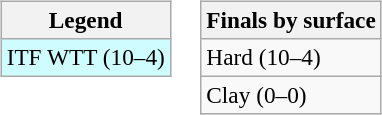<table>
<tr valign=top>
<td><br><table class="wikitable" style=font-size:97%>
<tr>
<th>Legend</th>
</tr>
<tr style="background:#cffcff;">
<td>ITF WTT (10–4)</td>
</tr>
</table>
</td>
<td><br><table class="wikitable" style=font-size:97%>
<tr>
<th>Finals by surface</th>
</tr>
<tr>
<td>Hard (10–4)</td>
</tr>
<tr>
<td>Clay (0–0)</td>
</tr>
</table>
</td>
</tr>
</table>
